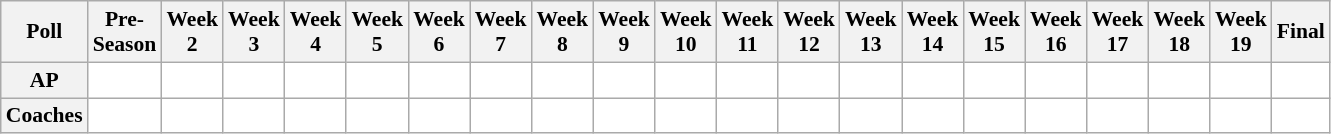<table class="wikitable" style="white-space:nowrap;font-size:90%">
<tr>
<th>Poll</th>
<th>Pre-<br>Season</th>
<th>Week<br>2</th>
<th>Week<br>3</th>
<th>Week<br>4</th>
<th>Week<br>5</th>
<th>Week<br>6</th>
<th>Week<br>7</th>
<th>Week<br>8</th>
<th>Week<br>9</th>
<th>Week<br>10</th>
<th>Week<br>11</th>
<th>Week<br>12</th>
<th>Week<br>13</th>
<th>Week<br>14</th>
<th>Week<br>15</th>
<th>Week<br>16</th>
<th>Week<br>17</th>
<th>Week<br>18</th>
<th>Week<br>19</th>
<th>Final</th>
</tr>
<tr style="text-align:center;">
<th>AP</th>
<td style="background:#FFF;"></td>
<td style="background:#FFF;"></td>
<td style="background:#FFF;"></td>
<td style="background:#FFF;"></td>
<td style="background:#FFF;"></td>
<td style="background:#FFF;"></td>
<td style="background:#FFF;"></td>
<td style="background:#FFF;"></td>
<td style="background:#FFF;"></td>
<td style="background:#FFF;"></td>
<td style="background:#FFF;"></td>
<td style="background:#FFF;"></td>
<td style="background:#FFF;"></td>
<td style="background:#FFF;"></td>
<td style="background:#FFF;"></td>
<td style="background:#FFF;"></td>
<td style="background:#FFF;"></td>
<td style="background:#FFF;"></td>
<td style="background:#FFF;"></td>
<td style="background:#FFF;"></td>
</tr>
<tr style="text-align:center;">
<th>Coaches</th>
<td style="background:#FFF;"></td>
<td style="background:#FFF;"></td>
<td style="background:#FFF;"></td>
<td style="background:#FFF;"></td>
<td style="background:#FFF;"></td>
<td style="background:#FFF;"></td>
<td style="background:#FFF;"></td>
<td style="background:#FFF;"></td>
<td style="background:#FFF;"></td>
<td style="background:#FFF;"></td>
<td style="background:#FFF;"></td>
<td style="background:#FFF;"></td>
<td style="background:#FFF;"></td>
<td style="background:#FFF;"></td>
<td style="background:#FFF;"></td>
<td style="background:#FFF;"></td>
<td style="background:#FFF;"></td>
<td style="background:#FFF;"></td>
<td style="background:#FFF;"></td>
<td style="background:#FFF;"></td>
</tr>
</table>
